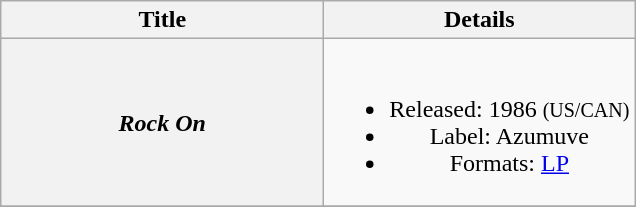<table class="wikitable plainrowheaders" style="text-align:center">
<tr>
<th scope="col" style="width:13em">Title</th>
<th scope="col">Details</th>
</tr>
<tr>
<th scope="row"><em>Rock On</em></th>
<td><br><ul><li>Released: 1986 <small>(US/CAN)</small></li><li>Label: Azumuve</li><li>Formats: <a href='#'>LP</a></li></ul></td>
</tr>
<tr>
</tr>
</table>
